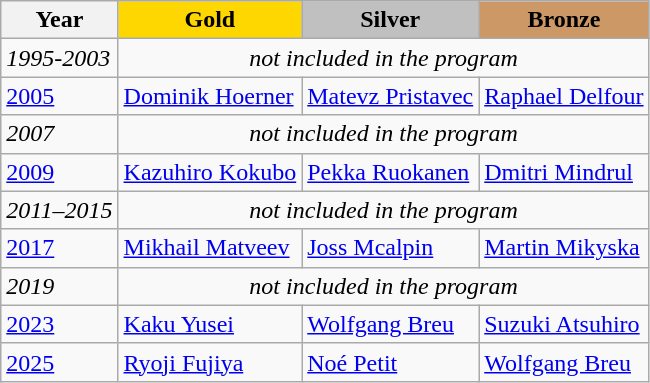<table class="wikitable">
<tr>
<th>Year</th>
<td align=center bgcolor=gold><strong>Gold</strong></td>
<td align=center bgcolor=silver><strong>Silver</strong></td>
<td align=center bgcolor=cc9966><strong>Bronze</strong></td>
</tr>
<tr>
<td><em>1995-2003</em></td>
<td colspan=3 align=center><em>not included in the program</em></td>
</tr>
<tr>
<td><a href='#'>2005</a></td>
<td> <a href='#'>Dominik Hoerner</a></td>
<td> <a href='#'>Matevz Pristavec</a></td>
<td> <a href='#'>Raphael Delfour</a></td>
</tr>
<tr>
<td><em>2007</em></td>
<td colspan=3 align=center><em>not included in the program</em></td>
</tr>
<tr>
<td><a href='#'>2009</a></td>
<td> <a href='#'>Kazuhiro Kokubo</a></td>
<td> <a href='#'>Pekka Ruokanen</a></td>
<td> <a href='#'>Dmitri Mindrul</a></td>
</tr>
<tr>
<td><em>2011–2015</em></td>
<td colspan=3 align=center><em>not included in the program</em></td>
</tr>
<tr>
<td><a href='#'>2017</a></td>
<td> <a href='#'>Mikhail Matveev</a></td>
<td> <a href='#'>Joss Mcalpin</a></td>
<td> <a href='#'>Martin Mikyska</a></td>
</tr>
<tr>
<td><em>2019</em></td>
<td colspan=3 align=center><em>not included in the program</em></td>
</tr>
<tr>
<td><a href='#'>2023</a></td>
<td> <a href='#'>Kaku Yusei</a></td>
<td> <a href='#'>Wolfgang Breu</a></td>
<td> <a href='#'>Suzuki Atsuhiro</a></td>
</tr>
<tr>
<td><a href='#'>2025</a></td>
<td> <a href='#'>Ryoji Fujiya</a></td>
<td> <a href='#'>Noé Petit</a></td>
<td> <a href='#'>Wolfgang Breu</a></td>
</tr>
</table>
